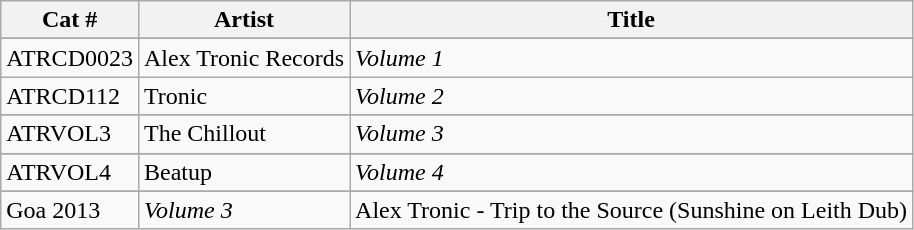<table class="wikitable">
<tr>
<th>Cat #</th>
<th>Artist</th>
<th>Title</th>
</tr>
<tr>
</tr>
<tr>
<td>ATRCD0023</td>
<td>Alex Tronic Records</td>
<td><em>Volume 1</em></td>
</tr>
<tr>
<td>ATRCD112</td>
<td>Tronic</td>
<td><em>Volume 2</em></td>
</tr>
<tr>
</tr>
<tr>
<td>ATRVOL3</td>
<td>The Chillout</td>
<td><em>Volume 3</em></td>
</tr>
<tr>
</tr>
<tr>
<td>ATRVOL4</td>
<td>Beatup</td>
<td><em>Volume 4</em></td>
</tr>
<tr>
</tr>
<tr>
<td>Goa 2013</td>
<td><em>Volume 3</em></td>
<td>Alex Tronic - Trip to the Source (Sunshine on Leith Dub)</td>
</tr>
</table>
